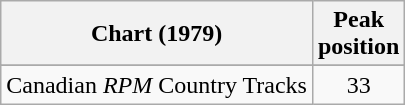<table class="wikitable sortable">
<tr>
<th align="left">Chart (1979)</th>
<th align="center">Peak<br>position</th>
</tr>
<tr>
</tr>
<tr>
<td align="left">Canadian <em>RPM</em> Country Tracks</td>
<td align="center">33</td>
</tr>
</table>
